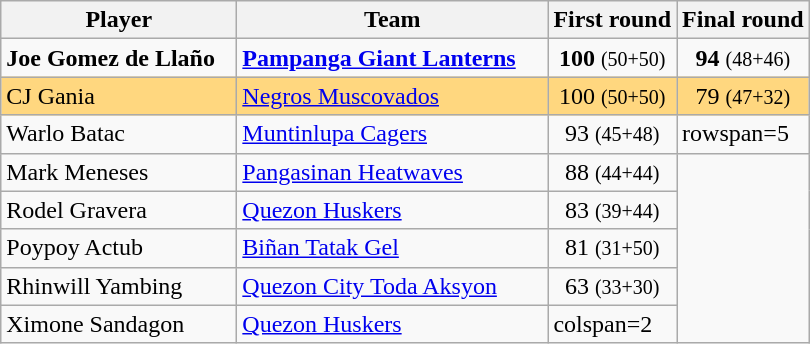<table class="wikitable">
<tr>
<th width=150>Player</th>
<th width=200>Team</th>
<th>First round</th>
<th>Final round</th>
</tr>
<tr>
<td><strong>Joe Gomez de Llaño</strong></td>
<td><strong><a href='#'>Pampanga Giant Lanterns</a></strong></td>
<td align=center><strong>100</strong> <small>(50+50)</small></td>
<td align=center><strong>94</strong> <small>(48+46)</small></td>
</tr>
<tr bgcolor=#FFD77F>
<td>CJ Gania</td>
<td><a href='#'>Negros Muscovados</a></td>
<td align=center>100 <small>(50+50)</small></td>
<td align=center>79 <small>(47+32)</small></td>
</tr>
<tr>
<td>Warlo Batac</td>
<td><a href='#'>Muntinlupa Cagers</a></td>
<td align=center>93 <small>(45+48)</small></td>
<td>rowspan=5 </td>
</tr>
<tr>
<td>Mark Meneses</td>
<td><a href='#'>Pangasinan Heatwaves</a></td>
<td align=center>88 <small>(44+44)</small></td>
</tr>
<tr>
<td>Rodel Gravera</td>
<td><a href='#'>Quezon Huskers</a></td>
<td align=center>83 <small>(39+44)</small></td>
</tr>
<tr>
<td>Poypoy Actub</td>
<td><a href='#'>Biñan Tatak Gel</a></td>
<td align=center>81 <small>(31+50)</small></td>
</tr>
<tr>
<td>Rhinwill Yambing</td>
<td><a href='#'>Quezon City Toda Aksyon</a></td>
<td align=center>63 <small>(33+30)</small></td>
</tr>
<tr>
<td>Ximone Sandagon</td>
<td><a href='#'>Quezon Huskers</a></td>
<td>colspan=2 </td>
</tr>
</table>
